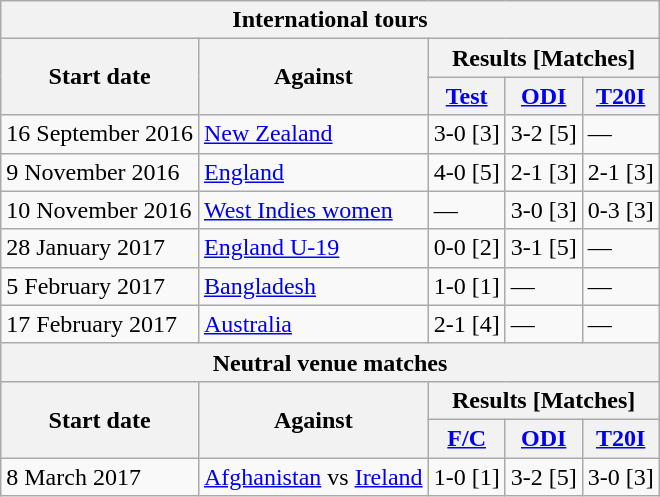<table class="wikitable sortable">
<tr>
<th colspan="5">International tours</th>
</tr>
<tr>
<th rowspan="2">Start date</th>
<th rowspan="2">Against</th>
<th colspan="3">Results [Matches]</th>
</tr>
<tr>
<th><a href='#'>Test</a></th>
<th><a href='#'>ODI</a></th>
<th><a href='#'>T20I</a></th>
</tr>
<tr>
<td>16 September 2016</td>
<td><a href='#'>New Zealand</a></td>
<td>3-0 [3]</td>
<td>3-2 [5]</td>
<td>—</td>
</tr>
<tr>
<td>9 November 2016</td>
<td><a href='#'>England</a></td>
<td>4-0 [5]</td>
<td>2-1 [3]</td>
<td>2-1 [3]</td>
</tr>
<tr>
<td>10 November 2016</td>
<td><a href='#'>West Indies women</a></td>
<td>—</td>
<td>3-0 [3]</td>
<td>0-3 [3]</td>
</tr>
<tr>
<td>28 January 2017</td>
<td><a href='#'>England U-19</a></td>
<td>0-0 [2]</td>
<td>3-1 [5]</td>
<td>—</td>
</tr>
<tr>
<td>5 February 2017</td>
<td><a href='#'>Bangladesh</a></td>
<td>1-0 [1]</td>
<td>—</td>
<td>—</td>
</tr>
<tr>
<td>17 February 2017</td>
<td><a href='#'>Australia</a></td>
<td>2-1 [4]</td>
<td>—</td>
<td>—</td>
</tr>
<tr>
<th colspan="5">Neutral venue matches</th>
</tr>
<tr>
<th rowspan="2">Start date</th>
<th rowspan="2">Against</th>
<th colspan="3">Results [Matches]</th>
</tr>
<tr>
<th><a href='#'>F/C</a></th>
<th><a href='#'>ODI</a></th>
<th><a href='#'>T20I</a></th>
</tr>
<tr>
<td>8 March 2017</td>
<td><a href='#'>Afghanistan</a> vs <a href='#'>Ireland</a></td>
<td>1-0 [1]</td>
<td>3-2 [5]</td>
<td>3-0 [3]</td>
</tr>
</table>
